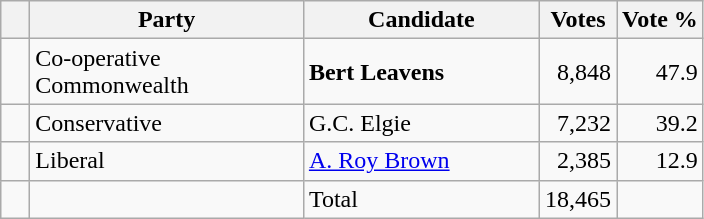<table class="wikitable">
<tr>
<th></th>
<th scope="col" width="175">Party</th>
<th scope="col" width="150">Candidate</th>
<th>Votes</th>
<th>Vote %</th>
</tr>
<tr>
<td>   </td>
<td>Co-operative Commonwealth</td>
<td><strong>Bert Leavens</strong></td>
<td align=right>8,848</td>
<td align=right>47.9</td>
</tr>
<tr>
<td>   </td>
<td>Conservative</td>
<td>G.C. Elgie</td>
<td align=right>7,232</td>
<td align=right>39.2</td>
</tr>
<tr |>
<td>   </td>
<td>Liberal</td>
<td><a href='#'>A. Roy Brown</a></td>
<td align=right>2,385</td>
<td align=right>12.9</td>
</tr>
<tr |>
<td></td>
<td></td>
<td>Total</td>
<td align=right>18,465</td>
<td></td>
</tr>
</table>
